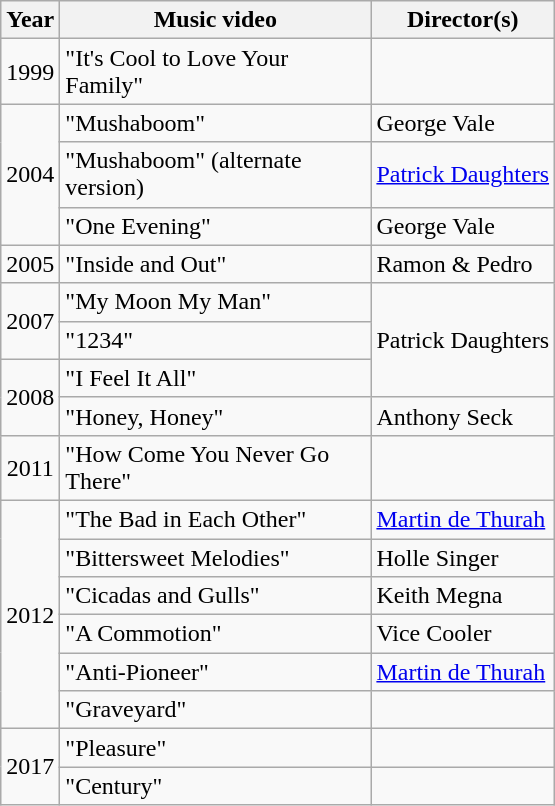<table class="wikitable">
<tr>
<th>Year</th>
<th width="200">Music video</th>
<th>Director(s)</th>
</tr>
<tr>
<td align="center">1999</td>
<td>"It's Cool to Love Your Family"</td>
<td></td>
</tr>
<tr>
<td rowspan="3" align="center">2004</td>
<td>"Mushaboom"</td>
<td>George Vale</td>
</tr>
<tr>
<td>"Mushaboom" (alternate version)</td>
<td><a href='#'>Patrick Daughters</a></td>
</tr>
<tr>
<td>"One Evening"</td>
<td>George Vale</td>
</tr>
<tr>
<td align="center">2005</td>
<td>"Inside and Out"</td>
<td>Ramon & Pedro</td>
</tr>
<tr>
<td rowspan="2" align="center">2007</td>
<td>"My Moon My Man"</td>
<td rowspan="3" align="center">Patrick Daughters</td>
</tr>
<tr>
<td>"1234"</td>
</tr>
<tr>
<td rowspan="2" align="center">2008</td>
<td>"I Feel It All"</td>
</tr>
<tr>
<td>"Honey, Honey"</td>
<td>Anthony Seck</td>
</tr>
<tr>
<td align="center">2011</td>
<td>"How Come You Never Go There"</td>
<td></td>
</tr>
<tr>
<td rowspan="6" align="center">2012</td>
<td>"The Bad in Each Other"</td>
<td><a href='#'>Martin de Thurah</a></td>
</tr>
<tr>
<td>"Bittersweet Melodies"</td>
<td>Holle Singer</td>
</tr>
<tr>
<td>"Cicadas and Gulls"</td>
<td>Keith Megna</td>
</tr>
<tr>
<td>"A Commotion"</td>
<td>Vice Cooler</td>
</tr>
<tr>
<td>"Anti-Pioneer"</td>
<td><a href='#'>Martin de Thurah</a></td>
</tr>
<tr>
<td>"Graveyard"</td>
<td></td>
</tr>
<tr>
<td rowspan="2" align="center">2017</td>
<td>"Pleasure"</td>
<td></td>
</tr>
<tr>
<td>"Century"</td>
<td></td>
</tr>
</table>
